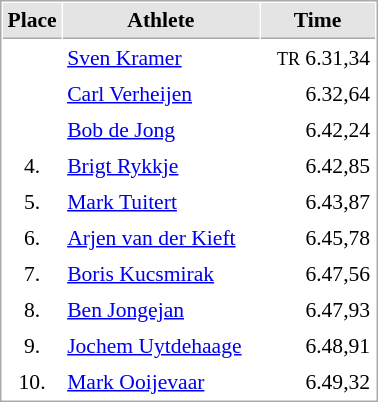<table cellspacing="1" cellpadding="3" style="border:1px solid #AAAAAA;font-size:90%">
<tr bgcolor="#E4E4E4">
<th style="border-bottom:1px solid #AAAAAA" width=15>Place</th>
<th style="border-bottom:1px solid #AAAAAA" width=125>Athlete</th>
<th style="border-bottom:1px solid #AAAAAA" width=70>Time</th>
</tr>
<tr>
<td align="center"></td>
<td><a href='#'>Sven Kramer</a></td>
<td align="right"><small>TR</small> 6.31,34</td>
</tr>
<tr>
<td align="center"></td>
<td><a href='#'>Carl Verheijen</a></td>
<td align="right">6.32,64</td>
</tr>
<tr>
<td align="center"></td>
<td><a href='#'>Bob de Jong</a></td>
<td align="right">6.42,24</td>
</tr>
<tr>
<td align="center">4.</td>
<td><a href='#'>Brigt Rykkje</a></td>
<td align="right">6.42,85</td>
</tr>
<tr>
<td align="center">5.</td>
<td><a href='#'>Mark Tuitert</a></td>
<td align="right">6.43,87</td>
</tr>
<tr>
<td align="center">6.</td>
<td><a href='#'>Arjen van der Kieft</a></td>
<td align="right">6.45,78</td>
</tr>
<tr>
<td align="center">7.</td>
<td><a href='#'>Boris Kucsmirak</a></td>
<td align="right">6.47,56</td>
</tr>
<tr>
<td align="center">8.</td>
<td><a href='#'>Ben Jongejan</a></td>
<td align="right">6.47,93</td>
</tr>
<tr>
<td align="center">9.</td>
<td><a href='#'>Jochem Uytdehaage</a></td>
<td align="right">6.48,91</td>
</tr>
<tr>
<td align="center">10.</td>
<td><a href='#'>Mark Ooijevaar</a></td>
<td align="right">6.49,32</td>
</tr>
</table>
